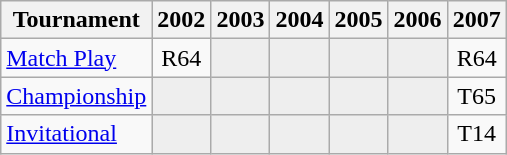<table class="wikitable" style="text-align:center;">
<tr>
<th>Tournament</th>
<th>2002</th>
<th>2003</th>
<th>2004</th>
<th>2005</th>
<th>2006</th>
<th>2007</th>
</tr>
<tr>
<td align="left"><a href='#'>Match Play</a></td>
<td>R64</td>
<td style="background:#eeeeee;"></td>
<td style="background:#eeeeee;"></td>
<td style="background:#eeeeee;"></td>
<td style="background:#eeeeee;"></td>
<td>R64</td>
</tr>
<tr>
<td align="left"><a href='#'>Championship</a></td>
<td style="background:#eeeeee;"></td>
<td style="background:#eeeeee;"></td>
<td style="background:#eeeeee;"></td>
<td style="background:#eeeeee;"></td>
<td style="background:#eeeeee;"></td>
<td>T65</td>
</tr>
<tr>
<td align="left"><a href='#'>Invitational</a></td>
<td style="background:#eeeeee;"></td>
<td style="background:#eeeeee;"></td>
<td style="background:#eeeeee;"></td>
<td style="background:#eeeeee;"></td>
<td style="background:#eeeeee;"></td>
<td>T14</td>
</tr>
</table>
